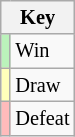<table class="wikitable" style="font-size: 85%">
<tr>
<th colspan="2">Key</th>
</tr>
<tr>
<td bgcolor="#BBF3BB"></td>
<td>Win</td>
</tr>
<tr>
<td bgcolor="#FFFFBB"></td>
<td>Draw</td>
</tr>
<tr>
<td bgcolor="#FFBBBB"></td>
<td>Defeat</td>
</tr>
</table>
